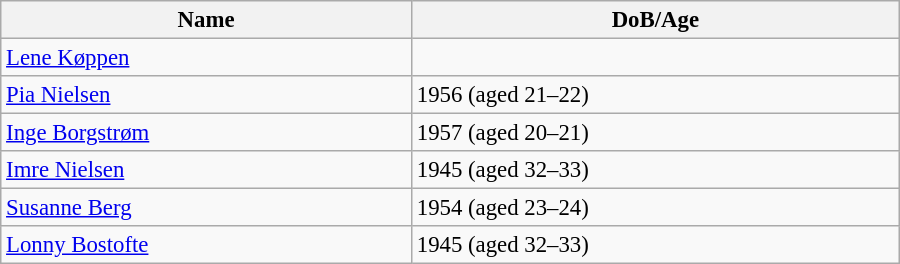<table class="wikitable" style="width:600px; font-size:95%;">
<tr>
<th align="left">Name</th>
<th align="left">DoB/Age</th>
</tr>
<tr>
<td align="left"><a href='#'>Lene Køppen</a></td>
<td align="left"></td>
</tr>
<tr>
<td align="left"><a href='#'>Pia Nielsen</a></td>
<td align="left">1956 (aged 21–22)</td>
</tr>
<tr>
<td align="left"><a href='#'>Inge Borgstrøm</a></td>
<td align="left">1957 (aged 20–21)</td>
</tr>
<tr>
<td align="left"><a href='#'>Imre Nielsen</a></td>
<td align="left">1945 (aged 32–33)</td>
</tr>
<tr>
<td align="left"><a href='#'>Susanne Berg</a></td>
<td align="left">1954 (aged 23–24)</td>
</tr>
<tr>
<td align="left"><a href='#'>Lonny Bostofte</a></td>
<td align="left">1945 (aged 32–33)</td>
</tr>
</table>
